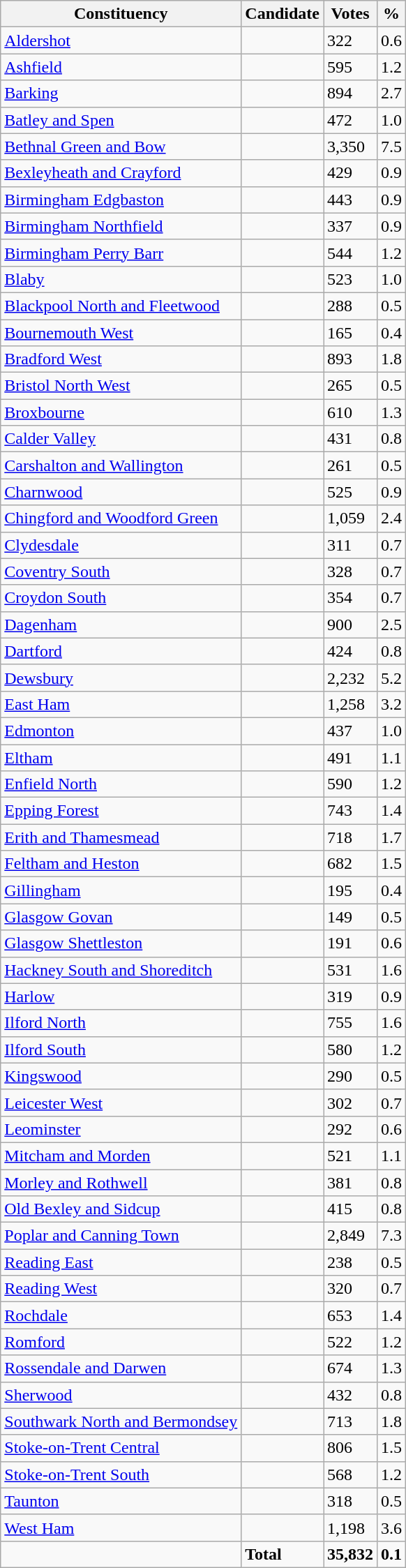<table class="wikitable sortable">
<tr>
<th>Constituency</th>
<th>Candidate</th>
<th>Votes</th>
<th>%</th>
</tr>
<tr>
<td><a href='#'>Aldershot</a></td>
<td></td>
<td>322</td>
<td>0.6</td>
</tr>
<tr>
<td><a href='#'>Ashfield</a></td>
<td></td>
<td>595</td>
<td>1.2</td>
</tr>
<tr>
<td><a href='#'>Barking</a></td>
<td></td>
<td>894</td>
<td>2.7</td>
</tr>
<tr>
<td><a href='#'>Batley and Spen</a></td>
<td></td>
<td>472</td>
<td>1.0</td>
</tr>
<tr>
<td><a href='#'>Bethnal Green and Bow</a></td>
<td></td>
<td>3,350</td>
<td>7.5</td>
</tr>
<tr>
<td><a href='#'>Bexleyheath and Crayford</a></td>
<td></td>
<td>429</td>
<td>0.9</td>
</tr>
<tr>
<td><a href='#'>Birmingham Edgbaston</a></td>
<td></td>
<td>443</td>
<td>0.9</td>
</tr>
<tr>
<td><a href='#'>Birmingham Northfield</a></td>
<td></td>
<td>337</td>
<td>0.9</td>
</tr>
<tr>
<td><a href='#'>Birmingham Perry Barr</a></td>
<td></td>
<td>544</td>
<td>1.2</td>
</tr>
<tr>
<td><a href='#'>Blaby</a></td>
<td></td>
<td>523</td>
<td>1.0</td>
</tr>
<tr>
<td><a href='#'>Blackpool North and Fleetwood</a></td>
<td></td>
<td>288</td>
<td>0.5</td>
</tr>
<tr>
<td><a href='#'>Bournemouth West</a></td>
<td></td>
<td>165</td>
<td>0.4</td>
</tr>
<tr>
<td><a href='#'>Bradford West</a></td>
<td></td>
<td>893</td>
<td>1.8</td>
</tr>
<tr>
<td><a href='#'>Bristol North West</a></td>
<td></td>
<td>265</td>
<td>0.5</td>
</tr>
<tr>
<td><a href='#'>Broxbourne</a></td>
<td></td>
<td>610</td>
<td>1.3</td>
</tr>
<tr>
<td><a href='#'>Calder Valley</a></td>
<td></td>
<td>431</td>
<td>0.8</td>
</tr>
<tr>
<td><a href='#'>Carshalton and Wallington</a></td>
<td></td>
<td>261</td>
<td>0.5</td>
</tr>
<tr>
<td><a href='#'>Charnwood</a></td>
<td></td>
<td>525</td>
<td>0.9</td>
</tr>
<tr>
<td><a href='#'>Chingford and Woodford Green</a></td>
<td></td>
<td>1,059</td>
<td>2.4</td>
</tr>
<tr>
<td><a href='#'>Clydesdale</a></td>
<td></td>
<td>311</td>
<td>0.7</td>
</tr>
<tr>
<td><a href='#'>Coventry South</a></td>
<td></td>
<td>328</td>
<td>0.7</td>
</tr>
<tr>
<td><a href='#'>Croydon South</a></td>
<td></td>
<td>354</td>
<td>0.7</td>
</tr>
<tr>
<td><a href='#'>Dagenham</a></td>
<td></td>
<td>900</td>
<td>2.5</td>
</tr>
<tr>
<td><a href='#'>Dartford</a></td>
<td></td>
<td>424</td>
<td>0.8</td>
</tr>
<tr>
<td><a href='#'>Dewsbury</a></td>
<td></td>
<td>2,232</td>
<td>5.2</td>
</tr>
<tr>
<td><a href='#'>East Ham</a></td>
<td></td>
<td>1,258</td>
<td>3.2</td>
</tr>
<tr>
<td><a href='#'>Edmonton</a></td>
<td></td>
<td>437</td>
<td>1.0</td>
</tr>
<tr>
<td><a href='#'>Eltham</a></td>
<td></td>
<td>491</td>
<td>1.1</td>
</tr>
<tr>
<td><a href='#'>Enfield North</a></td>
<td></td>
<td>590</td>
<td>1.2</td>
</tr>
<tr>
<td><a href='#'>Epping Forest</a></td>
<td></td>
<td>743</td>
<td>1.4</td>
</tr>
<tr>
<td><a href='#'>Erith and Thamesmead</a></td>
<td></td>
<td>718</td>
<td>1.7</td>
</tr>
<tr>
<td><a href='#'>Feltham and Heston</a></td>
<td></td>
<td>682</td>
<td>1.5</td>
</tr>
<tr>
<td><a href='#'>Gillingham</a></td>
<td></td>
<td>195</td>
<td>0.4</td>
</tr>
<tr>
<td><a href='#'>Glasgow Govan</a></td>
<td></td>
<td>149</td>
<td>0.5</td>
</tr>
<tr>
<td><a href='#'>Glasgow Shettleston</a></td>
<td></td>
<td>191</td>
<td>0.6</td>
</tr>
<tr>
<td><a href='#'>Hackney South and Shoreditch</a></td>
<td></td>
<td>531</td>
<td>1.6</td>
</tr>
<tr>
<td><a href='#'>Harlow</a></td>
<td></td>
<td>319</td>
<td>0.9</td>
</tr>
<tr>
<td><a href='#'>Ilford North</a></td>
<td></td>
<td>755</td>
<td>1.6</td>
</tr>
<tr>
<td><a href='#'>Ilford South</a></td>
<td></td>
<td>580</td>
<td>1.2</td>
</tr>
<tr>
<td><a href='#'>Kingswood</a></td>
<td></td>
<td>290</td>
<td>0.5</td>
</tr>
<tr>
<td><a href='#'>Leicester West</a></td>
<td></td>
<td>302</td>
<td>0.7</td>
</tr>
<tr>
<td><a href='#'>Leominster</a></td>
<td></td>
<td>292</td>
<td>0.6</td>
</tr>
<tr>
<td><a href='#'>Mitcham and Morden</a></td>
<td></td>
<td>521</td>
<td>1.1</td>
</tr>
<tr>
<td><a href='#'>Morley and Rothwell</a></td>
<td></td>
<td>381</td>
<td>0.8</td>
</tr>
<tr>
<td><a href='#'>Old Bexley and Sidcup</a></td>
<td></td>
<td>415</td>
<td>0.8</td>
</tr>
<tr>
<td><a href='#'>Poplar and Canning Town</a></td>
<td></td>
<td>2,849</td>
<td>7.3</td>
</tr>
<tr>
<td><a href='#'>Reading East</a></td>
<td></td>
<td>238</td>
<td>0.5</td>
</tr>
<tr>
<td><a href='#'>Reading West</a></td>
<td></td>
<td>320</td>
<td>0.7</td>
</tr>
<tr>
<td><a href='#'>Rochdale</a></td>
<td></td>
<td>653</td>
<td>1.4</td>
</tr>
<tr>
<td><a href='#'>Romford</a></td>
<td></td>
<td>522</td>
<td>1.2</td>
</tr>
<tr>
<td><a href='#'>Rossendale and Darwen</a></td>
<td></td>
<td>674</td>
<td>1.3</td>
</tr>
<tr>
<td><a href='#'>Sherwood</a></td>
<td></td>
<td>432</td>
<td>0.8</td>
</tr>
<tr>
<td><a href='#'>Southwark North and Bermondsey</a></td>
<td></td>
<td>713</td>
<td>1.8</td>
</tr>
<tr>
<td><a href='#'>Stoke-on-Trent Central</a></td>
<td></td>
<td>806</td>
<td>1.5</td>
</tr>
<tr>
<td><a href='#'>Stoke-on-Trent South</a></td>
<td></td>
<td>568</td>
<td>1.2</td>
</tr>
<tr>
<td><a href='#'>Taunton</a></td>
<td></td>
<td>318</td>
<td>0.5</td>
</tr>
<tr>
<td><a href='#'>West Ham</a></td>
<td></td>
<td>1,198</td>
<td>3.6</td>
</tr>
<tr>
<td></td>
<td><strong>Total</strong></td>
<td><strong>35,832</strong></td>
<td><strong>0.1</strong></td>
</tr>
</table>
